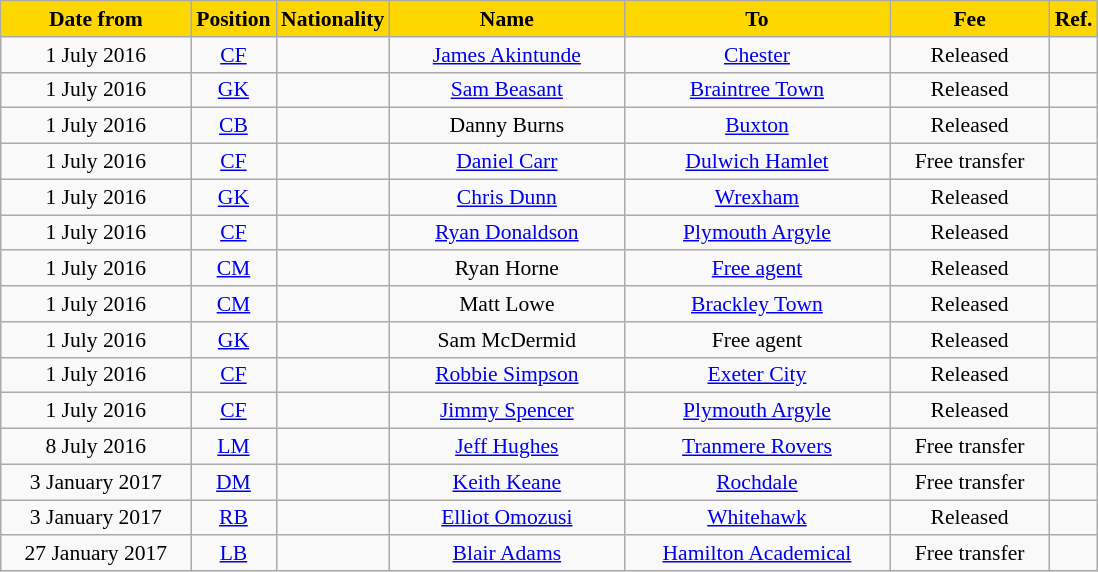<table class="wikitable"  style="text-align:center; font-size:90%; ">
<tr>
<th style="background:#FFD700; color:black; width:120px;">Date from</th>
<th style="background:#FFD700; color:black; width:50px;">Position</th>
<th style="background:#FFD700; color:black; width:50px;">Nationality</th>
<th style="background:#FFD700; color:black; width:150px;">Name</th>
<th style="background:#FFD700; color:black; width:170px;">To</th>
<th style="background:#FFD700; color:black; width:100px;">Fee</th>
<th style="background:#FFD700; color:black; width:25px;">Ref.</th>
</tr>
<tr>
<td>1 July 2016</td>
<td><a href='#'>CF</a></td>
<td></td>
<td><a href='#'>James Akintunde</a></td>
<td><a href='#'>Chester</a> </td>
<td>Released</td>
<td></td>
</tr>
<tr>
<td>1 July 2016</td>
<td><a href='#'>GK</a></td>
<td></td>
<td><a href='#'>Sam Beasant</a></td>
<td><a href='#'>Braintree Town</a> </td>
<td>Released</td>
<td></td>
</tr>
<tr>
<td>1 July 2016</td>
<td><a href='#'>CB</a></td>
<td></td>
<td>Danny Burns</td>
<td><a href='#'>Buxton</a> </td>
<td>Released</td>
<td></td>
</tr>
<tr>
<td>1 July 2016</td>
<td><a href='#'>CF</a></td>
<td></td>
<td><a href='#'>Daniel Carr</a></td>
<td><a href='#'>Dulwich Hamlet</a></td>
<td>Free transfer</td>
<td></td>
</tr>
<tr>
<td>1 July 2016</td>
<td><a href='#'>GK</a></td>
<td></td>
<td><a href='#'>Chris Dunn</a></td>
<td><a href='#'>Wrexham</a> </td>
<td>Released</td>
<td></td>
</tr>
<tr>
<td>1 July 2016</td>
<td><a href='#'>CF</a></td>
<td></td>
<td><a href='#'>Ryan Donaldson</a></td>
<td><a href='#'>Plymouth Argyle</a> </td>
<td>Released</td>
<td></td>
</tr>
<tr>
<td>1 July 2016</td>
<td><a href='#'>CM</a></td>
<td></td>
<td>Ryan Horne</td>
<td><a href='#'>Free agent</a></td>
<td>Released</td>
<td></td>
</tr>
<tr>
<td>1 July 2016</td>
<td><a href='#'>CM</a></td>
<td></td>
<td>Matt Lowe</td>
<td><a href='#'>Brackley Town</a> </td>
<td>Released</td>
<td></td>
</tr>
<tr>
<td>1 July 2016</td>
<td><a href='#'>GK</a></td>
<td></td>
<td>Sam McDermid</td>
<td>Free agent</td>
<td>Released</td>
<td></td>
</tr>
<tr>
<td>1 July 2016</td>
<td><a href='#'>CF</a></td>
<td></td>
<td><a href='#'>Robbie Simpson</a></td>
<td><a href='#'>Exeter City</a> </td>
<td>Released</td>
<td></td>
</tr>
<tr>
<td>1 July 2016</td>
<td><a href='#'>CF</a></td>
<td></td>
<td><a href='#'>Jimmy Spencer</a></td>
<td><a href='#'>Plymouth Argyle</a> </td>
<td>Released</td>
<td></td>
</tr>
<tr>
<td>8 July 2016</td>
<td><a href='#'>LM</a></td>
<td></td>
<td><a href='#'>Jeff Hughes</a></td>
<td><a href='#'>Tranmere Rovers</a></td>
<td>Free transfer</td>
<td></td>
</tr>
<tr>
<td>3 January 2017</td>
<td><a href='#'>DM</a></td>
<td></td>
<td><a href='#'>Keith Keane</a></td>
<td><a href='#'>Rochdale</a></td>
<td>Free transfer</td>
<td></td>
</tr>
<tr>
<td>3 January 2017</td>
<td><a href='#'>RB</a></td>
<td></td>
<td><a href='#'>Elliot Omozusi</a></td>
<td><a href='#'>Whitehawk</a> </td>
<td>Released</td>
<td></td>
</tr>
<tr>
<td>27 January 2017</td>
<td><a href='#'>LB</a></td>
<td></td>
<td><a href='#'>Blair Adams</a></td>
<td><a href='#'>Hamilton Academical</a></td>
<td>Free transfer</td>
<td></td>
</tr>
</table>
